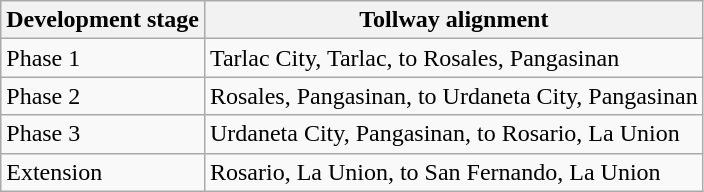<table class="wikitable sortable">
<tr>
<th>Development stage</th>
<th>Tollway alignment</th>
</tr>
<tr>
<td>Phase 1</td>
<td align="left">Tarlac City, Tarlac, to Rosales, Pangasinan</td>
</tr>
<tr>
<td>Phase 2</td>
<td align="left">Rosales, Pangasinan, to Urdaneta City, Pangasinan</td>
</tr>
<tr>
<td>Phase 3</td>
<td align="left">Urdaneta City, Pangasinan, to Rosario, La Union</td>
</tr>
<tr>
<td>Extension</td>
<td align="left">Rosario, La Union, to San Fernando, La Union</td>
</tr>
</table>
